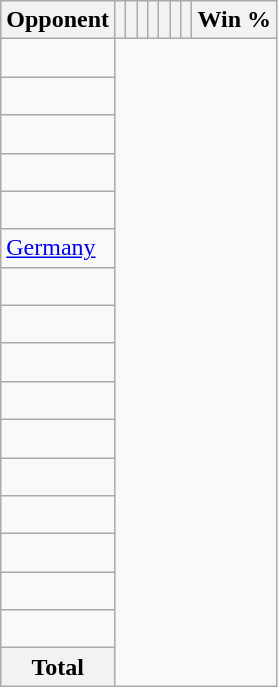<table class="wikitable sortable collapsible collapsed" style="text-align: center;">
<tr>
<th>Opponent</th>
<th></th>
<th></th>
<th></th>
<th></th>
<th></th>
<th></th>
<th></th>
<th>Win %</th>
</tr>
<tr>
<td align="left"><br></td>
</tr>
<tr>
<td align="left"><br></td>
</tr>
<tr>
<td align="left"><br></td>
</tr>
<tr>
<td align="left"><br></td>
</tr>
<tr>
<td align="left"><br></td>
</tr>
<tr>
<td align="left"> <a href='#'>Germany</a><br></td>
</tr>
<tr>
<td align="left"><br></td>
</tr>
<tr>
<td align="left"><br></td>
</tr>
<tr>
<td align="left"><br></td>
</tr>
<tr>
<td align="left"><br></td>
</tr>
<tr>
<td align="left"><br></td>
</tr>
<tr>
<td align="left"><br></td>
</tr>
<tr>
<td align="left"><br></td>
</tr>
<tr>
<td align="left"><br></td>
</tr>
<tr>
<td align="left"><br></td>
</tr>
<tr>
<td align="left"><br></td>
</tr>
<tr class="sortbottom">
<th>Total<br></th>
</tr>
</table>
